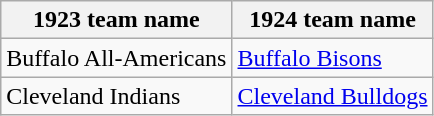<table class="wikitable">
<tr>
<th>1923 team name</th>
<th>1924 team name</th>
</tr>
<tr>
<td>Buffalo All-Americans</td>
<td><a href='#'>Buffalo Bisons</a></td>
</tr>
<tr>
<td>Cleveland Indians</td>
<td><a href='#'>Cleveland Bulldogs</a></td>
</tr>
</table>
